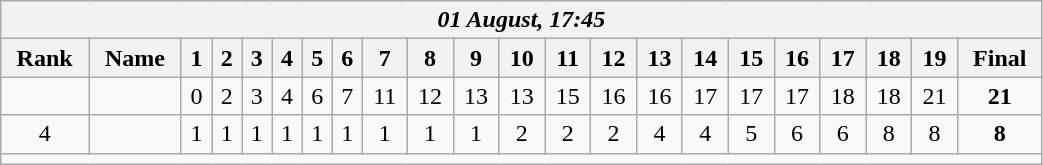<table class=wikitable style="text-align:center; width: 55%">
<tr>
<th colspan=22><em>01 August, 17:45</em></th>
</tr>
<tr>
<th>Rank</th>
<th>Name</th>
<th>1</th>
<th>2</th>
<th>3</th>
<th>4</th>
<th>5</th>
<th>6</th>
<th>7</th>
<th>8</th>
<th>9</th>
<th>10</th>
<th>11</th>
<th>12</th>
<th>13</th>
<th>14</th>
<th>15</th>
<th>16</th>
<th>17</th>
<th>18</th>
<th>19</th>
<th>Final</th>
</tr>
<tr>
<td></td>
<td align=left><strong></strong></td>
<td>0</td>
<td>2</td>
<td>3</td>
<td>4</td>
<td>6</td>
<td>7</td>
<td>11</td>
<td>12</td>
<td>13</td>
<td>13</td>
<td>15</td>
<td>16</td>
<td>16</td>
<td>17</td>
<td>17</td>
<td>17</td>
<td>18</td>
<td>18</td>
<td>21</td>
<td><strong>21</strong></td>
</tr>
<tr>
<td>4</td>
<td align=left></td>
<td>1</td>
<td>1</td>
<td>1</td>
<td>1</td>
<td>1</td>
<td>1</td>
<td>1</td>
<td>1</td>
<td>1</td>
<td>2</td>
<td>2</td>
<td>2</td>
<td>4</td>
<td>4</td>
<td>5</td>
<td>6</td>
<td>6</td>
<td>8</td>
<td>8</td>
<td><strong>8</strong></td>
</tr>
<tr>
<td colspan=22></td>
</tr>
</table>
